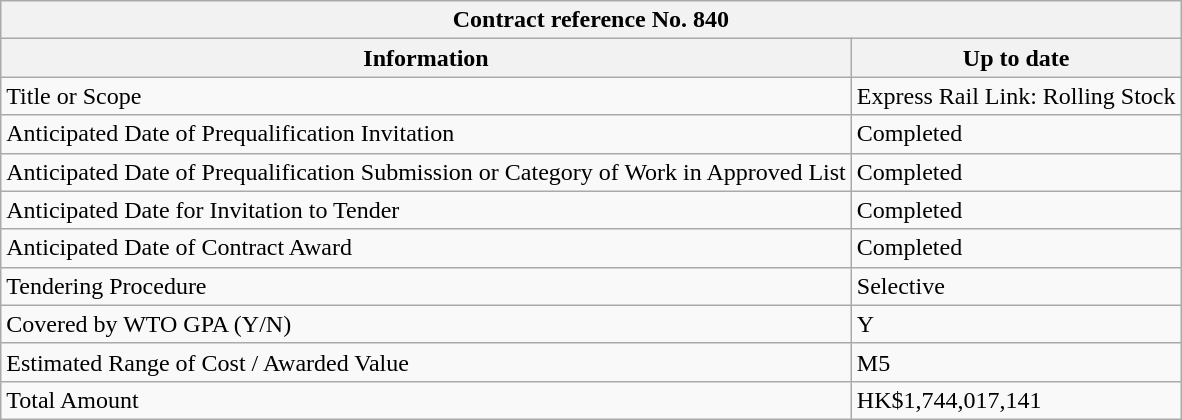<table class="wikitable">
<tr>
<th colspan="2">Contract reference No. 840</th>
</tr>
<tr>
<th>Information</th>
<th>Up to date</th>
</tr>
<tr>
<td>Title or Scope</td>
<td>Express Rail Link: Rolling Stock</td>
</tr>
<tr>
<td>Anticipated Date of Prequalification Invitation</td>
<td>Completed</td>
</tr>
<tr>
<td>Anticipated Date of Prequalification Submission or Category of Work in Approved List</td>
<td>Completed</td>
</tr>
<tr>
<td>Anticipated Date for Invitation to Tender</td>
<td>Completed</td>
</tr>
<tr>
<td>Anticipated Date of Contract Award</td>
<td>Completed</td>
</tr>
<tr>
<td>Tendering Procedure</td>
<td>Selective</td>
</tr>
<tr>
<td>Covered by WTO GPA (Y/N)</td>
<td>Y</td>
</tr>
<tr>
<td>Estimated Range of Cost / Awarded Value</td>
<td>M5</td>
</tr>
<tr>
<td>Total Amount</td>
<td>HK$1,744,017,141</td>
</tr>
</table>
